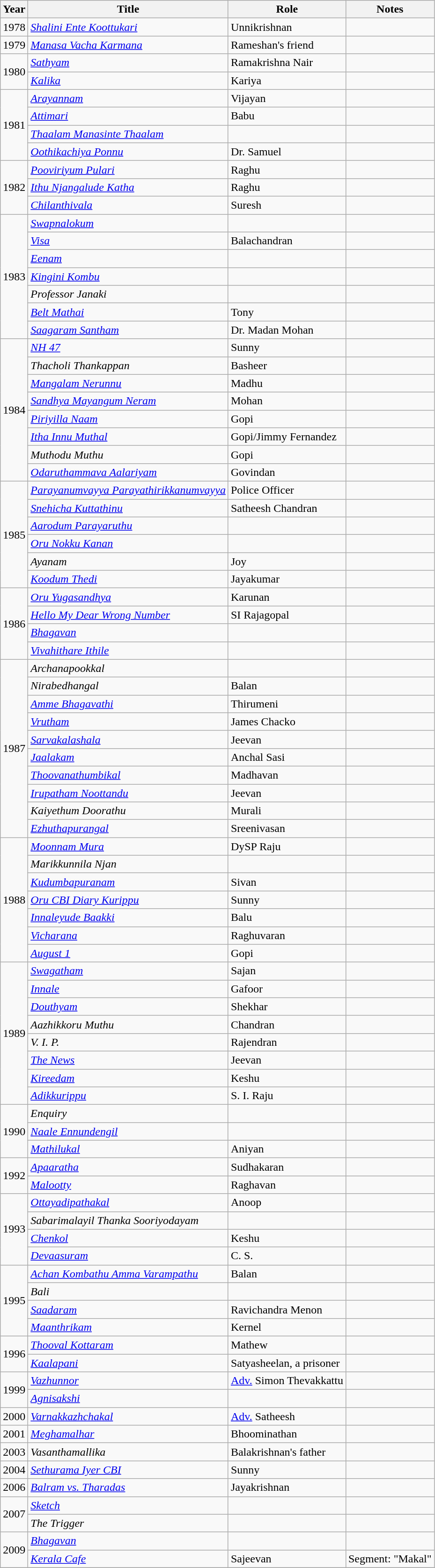<table class="wikitable sortable">
<tr>
<th>Year</th>
<th>Title</th>
<th>Role</th>
<th class="unsortable">Notes</th>
</tr>
<tr>
<td>1978</td>
<td><em><a href='#'>Shalini Ente Koottukari</a></em></td>
<td>Unnikrishnan</td>
<td></td>
</tr>
<tr>
<td>1979</td>
<td><em><a href='#'>Manasa Vacha Karmana</a></em></td>
<td>Rameshan's friend</td>
<td></td>
</tr>
<tr>
<td rowspan=2>1980</td>
<td><em><a href='#'>Sathyam</a></em></td>
<td>Ramakrishna Nair</td>
<td></td>
</tr>
<tr>
<td><em><a href='#'>Kalika</a></em></td>
<td>Kariya</td>
<td></td>
</tr>
<tr>
<td rowspan=4>1981</td>
<td><em><a href='#'>Arayannam</a></em></td>
<td>Vijayan</td>
<td></td>
</tr>
<tr>
<td><em><a href='#'>Attimari</a></em></td>
<td>Babu</td>
<td></td>
</tr>
<tr>
<td><em><a href='#'>Thaalam Manasinte Thaalam</a></em></td>
<td></td>
<td></td>
</tr>
<tr>
<td><em><a href='#'>Oothikachiya Ponnu</a></em></td>
<td>Dr. Samuel</td>
<td></td>
</tr>
<tr>
<td rowspan=3>1982</td>
<td><em><a href='#'>Pooviriyum Pulari</a></em></td>
<td>Raghu</td>
<td></td>
</tr>
<tr>
<td><em><a href='#'>Ithu Njangalude Katha</a></em></td>
<td>Raghu</td>
<td></td>
</tr>
<tr>
<td><em><a href='#'>Chilanthivala</a></em></td>
<td>Suresh</td>
<td></td>
</tr>
<tr>
<td rowspan=7>1983</td>
<td><em><a href='#'>Swapnalokum</a></em></td>
<td></td>
<td></td>
</tr>
<tr>
<td><em><a href='#'>Visa</a></em></td>
<td>Balachandran</td>
<td></td>
</tr>
<tr>
<td><em><a href='#'>Eenam</a></em></td>
<td></td>
<td></td>
</tr>
<tr>
<td><em><a href='#'>Kingini Kombu</a></em></td>
<td></td>
<td></td>
</tr>
<tr>
<td><em>Professor Janaki</em></td>
<td></td>
<td></td>
</tr>
<tr>
<td><em><a href='#'>Belt Mathai</a></em></td>
<td>Tony</td>
<td></td>
</tr>
<tr>
<td><em><a href='#'>Saagaram Santham</a></em></td>
<td>Dr. Madan Mohan</td>
<td></td>
</tr>
<tr>
<td rowspan=8>1984</td>
<td><em><a href='#'>NH 47</a></em></td>
<td>Sunny</td>
<td></td>
</tr>
<tr>
<td><em>Thacholi Thankappan</em></td>
<td>Basheer</td>
<td></td>
</tr>
<tr>
<td><em><a href='#'>Mangalam Nerunnu</a></em></td>
<td>Madhu</td>
<td></td>
</tr>
<tr>
<td><em><a href='#'>Sandhya Mayangum Neram</a></em></td>
<td>Mohan</td>
<td></td>
</tr>
<tr>
<td><em><a href='#'>Piriyilla Naam</a></em></td>
<td>Gopi</td>
<td></td>
</tr>
<tr>
<td><em><a href='#'>Itha Innu Muthal</a></em></td>
<td>Gopi/Jimmy Fernandez</td>
<td></td>
</tr>
<tr>
<td><em>Muthodu Muthu</em></td>
<td>Gopi</td>
<td></td>
</tr>
<tr>
<td><em><a href='#'>Odaruthammava Aalariyam</a></em></td>
<td>Govindan</td>
<td></td>
</tr>
<tr>
<td rowspan=6>1985</td>
<td><em><a href='#'>Parayanumvayya Parayathirikkanumvayya</a></em></td>
<td>Police Officer</td>
<td></td>
</tr>
<tr>
<td><em><a href='#'>Snehicha Kuttathinu</a></em></td>
<td>Satheesh Chandran</td>
<td></td>
</tr>
<tr>
<td><em><a href='#'>Aarodum Parayaruthu</a></em></td>
<td></td>
<td></td>
</tr>
<tr>
<td><em><a href='#'>Oru Nokku Kanan</a></em></td>
<td></td>
<td></td>
</tr>
<tr>
<td><em>Ayanam</em></td>
<td>Joy</td>
<td></td>
</tr>
<tr>
<td><em><a href='#'>Koodum Thedi</a></em></td>
<td>Jayakumar</td>
<td></td>
</tr>
<tr>
<td rowspan=4>1986</td>
<td><em><a href='#'>Oru Yugasandhya</a></em></td>
<td>Karunan</td>
<td></td>
</tr>
<tr>
<td><em><a href='#'>Hello My Dear Wrong Number</a></em></td>
<td>SI Rajagopal</td>
<td></td>
</tr>
<tr>
<td><em><a href='#'>Bhagavan</a></em></td>
<td></td>
<td></td>
</tr>
<tr>
<td><em><a href='#'>Vivahithare Ithile</a></em></td>
<td></td>
<td></td>
</tr>
<tr>
<td rowspan=10>1987</td>
<td><em>Archanapookkal</em></td>
<td></td>
<td></td>
</tr>
<tr>
<td><em>Nirabedhangal</em></td>
<td>Balan</td>
<td></td>
</tr>
<tr>
<td><em><a href='#'>Amme Bhagavathi</a></em></td>
<td>Thirumeni</td>
<td></td>
</tr>
<tr>
<td><em><a href='#'>Vrutham</a></em></td>
<td>James Chacko</td>
<td></td>
</tr>
<tr>
<td><em><a href='#'>Sarvakalashala</a></em></td>
<td>Jeevan</td>
<td></td>
</tr>
<tr>
<td><em><a href='#'>Jaalakam</a></em></td>
<td>Anchal Sasi</td>
<td></td>
</tr>
<tr>
<td><em><a href='#'>Thoovanathumbikal</a></em></td>
<td>Madhavan</td>
<td></td>
</tr>
<tr>
<td><em><a href='#'>Irupatham Noottandu</a></em></td>
<td>Jeevan</td>
<td></td>
</tr>
<tr>
<td><em>Kaiyethum Doorathu</em></td>
<td>Murali</td>
<td></td>
</tr>
<tr>
<td><em><a href='#'>Ezhuthapurangal</a></em></td>
<td>Sreenivasan</td>
<td></td>
</tr>
<tr>
<td rowspan=7>1988</td>
<td><em><a href='#'>Moonnam Mura</a></em></td>
<td>DySP Raju</td>
<td></td>
</tr>
<tr>
<td><em>Marikkunnila Njan</em></td>
<td></td>
<td></td>
</tr>
<tr>
<td><em><a href='#'>Kudumbapuranam</a></em></td>
<td>Sivan</td>
<td></td>
</tr>
<tr>
<td><em><a href='#'>Oru CBI Diary Kurippu</a></em></td>
<td>Sunny</td>
<td></td>
</tr>
<tr>
<td><em><a href='#'>Innaleyude Baakki</a></em></td>
<td>Balu</td>
<td></td>
</tr>
<tr>
<td><em><a href='#'>Vicharana</a></em></td>
<td>Raghuvaran</td>
<td></td>
</tr>
<tr>
<td><em><a href='#'>August 1</a></em></td>
<td>Gopi</td>
<td></td>
</tr>
<tr>
<td rowspan=8>1989</td>
<td><em><a href='#'>Swagatham</a></em></td>
<td>Sajan</td>
<td></td>
</tr>
<tr>
<td><em><a href='#'>Innale</a></em></td>
<td>Gafoor</td>
<td></td>
</tr>
<tr>
<td><em><a href='#'>Douthyam</a></em></td>
<td>Shekhar</td>
<td></td>
</tr>
<tr>
<td><em>Aazhikkoru Muthu</em></td>
<td>Chandran</td>
<td></td>
</tr>
<tr>
<td><em>V. I. P.</em></td>
<td>Rajendran</td>
<td></td>
</tr>
<tr>
<td><em><a href='#'>The News</a></em></td>
<td>Jeevan</td>
<td></td>
</tr>
<tr>
<td><em><a href='#'>Kireedam</a></em></td>
<td>Keshu</td>
<td></td>
</tr>
<tr>
<td><em><a href='#'>Adikkurippu</a></em></td>
<td>S. I. Raju</td>
<td></td>
</tr>
<tr>
<td rowspan=3>1990</td>
<td><em>Enquiry</em></td>
<td></td>
<td></td>
</tr>
<tr>
<td><em><a href='#'>Naale Ennundengil</a></em></td>
<td></td>
<td></td>
</tr>
<tr>
<td><em><a href='#'>Mathilukal</a></em></td>
<td>Aniyan</td>
<td></td>
</tr>
<tr>
<td rowspan=2>1992</td>
<td><em><a href='#'>Apaaratha</a></em></td>
<td>Sudhakaran</td>
<td></td>
</tr>
<tr>
<td><em><a href='#'>Malootty</a></em></td>
<td>Raghavan</td>
<td></td>
</tr>
<tr>
<td rowspan=4>1993</td>
<td><em><a href='#'>Ottayadipathakal</a></em></td>
<td>Anoop</td>
<td></td>
</tr>
<tr>
<td><em>Sabarimalayil Thanka Sooriyodayam</em></td>
<td></td>
<td></td>
</tr>
<tr>
<td><em><a href='#'>Chenkol</a></em></td>
<td>Keshu</td>
<td></td>
</tr>
<tr>
<td><em><a href='#'>Devaasuram</a></em></td>
<td>C. S.</td>
<td></td>
</tr>
<tr>
<td rowspan=4>1995</td>
<td><em><a href='#'>Achan Kombathu Amma Varampathu</a></em></td>
<td>Balan</td>
<td></td>
</tr>
<tr>
<td><em>Bali</em></td>
<td></td>
<td></td>
</tr>
<tr>
<td><em><a href='#'>Saadaram</a></em></td>
<td>Ravichandra Menon</td>
<td></td>
</tr>
<tr>
<td><em><a href='#'>Maanthrikam</a></em></td>
<td>Kernel</td>
<td></td>
</tr>
<tr>
<td rowspan=2>1996</td>
<td><em><a href='#'>Thooval Kottaram</a></em></td>
<td>Mathew</td>
<td></td>
</tr>
<tr>
<td><em><a href='#'>Kaalapani</a></em></td>
<td>Satyasheelan, a prisoner</td>
<td></td>
</tr>
<tr>
<td rowspan=2>1999</td>
<td><em><a href='#'>Vazhunnor</a></em></td>
<td><a href='#'>Adv.</a> Simon Thevakkattu</td>
<td></td>
</tr>
<tr>
<td><em><a href='#'>Agnisakshi</a></em></td>
<td></td>
<td></td>
</tr>
<tr>
<td>2000</td>
<td><em><a href='#'>Varnakkazhchakal</a></em></td>
<td><a href='#'>Adv.</a> Satheesh</td>
<td></td>
</tr>
<tr>
<td>2001</td>
<td><em><a href='#'>Meghamalhar</a></em></td>
<td>Bhoominathan</td>
<td></td>
</tr>
<tr>
<td>2003</td>
<td><em>Vasanthamallika</em></td>
<td>Balakrishnan's father</td>
<td></td>
</tr>
<tr>
<td>2004</td>
<td><em><a href='#'>Sethurama Iyer CBI</a></em></td>
<td>Sunny</td>
<td></td>
</tr>
<tr>
<td>2006</td>
<td><em><a href='#'>Balram vs. Tharadas</a></em></td>
<td>Jayakrishnan</td>
<td></td>
</tr>
<tr>
<td rowspan=2>2007</td>
<td><em><a href='#'>Sketch</a></em></td>
<td></td>
<td></td>
</tr>
<tr>
<td><em>The Trigger</em></td>
<td></td>
<td></td>
</tr>
<tr>
<td rowspan=2>2009</td>
<td><em><a href='#'>Bhagavan</a></em></td>
<td></td>
<td></td>
</tr>
<tr>
<td><em><a href='#'>Kerala Cafe</a></em></td>
<td>Sajeevan</td>
<td>Segment: "Makal"</td>
</tr>
<tr>
</tr>
</table>
